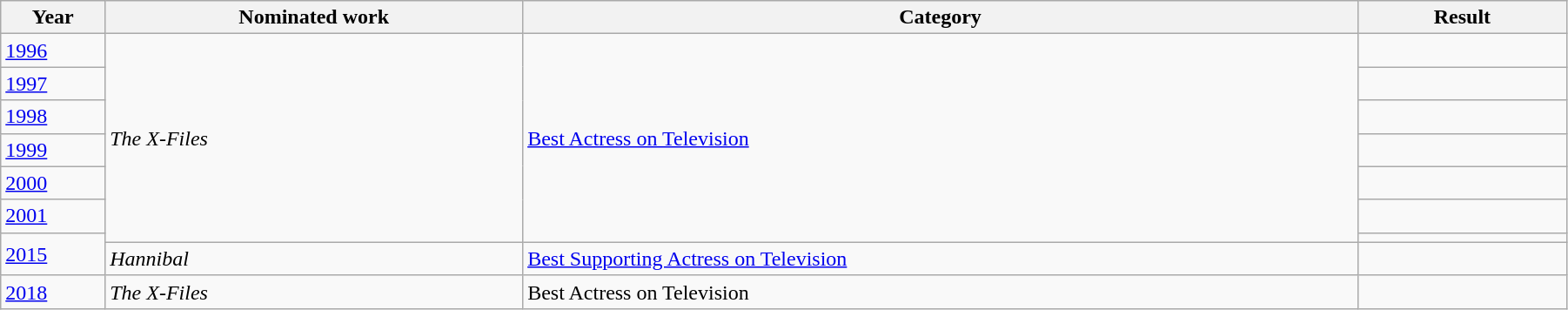<table style="width:95%;" class="wikitable sortable">
<tr>
<th style="width:5%;">Year</th>
<th style="width:20%;">Nominated work</th>
<th style="width:40%;">Category</th>
<th style="width:10%;">Result</th>
</tr>
<tr>
<td><a href='#'>1996</a></td>
<td rowspan="7"><em>The X-Files</em></td>
<td rowspan="7"><a href='#'>Best Actress on Television</a></td>
<td></td>
</tr>
<tr>
<td><a href='#'>1997</a></td>
<td></td>
</tr>
<tr>
<td><a href='#'>1998</a></td>
<td></td>
</tr>
<tr>
<td><a href='#'>1999</a></td>
<td></td>
</tr>
<tr>
<td><a href='#'>2000</a></td>
<td></td>
</tr>
<tr>
<td><a href='#'>2001</a></td>
<td></td>
</tr>
<tr>
<td rowspan="2"><a href='#'>2015</a></td>
<td></td>
</tr>
<tr>
<td><em>Hannibal</em></td>
<td><a href='#'>Best Supporting Actress on Television</a></td>
<td></td>
</tr>
<tr>
<td><a href='#'>2018</a></td>
<td><em>The X-Files</em></td>
<td>Best Actress on Television</td>
<td></td>
</tr>
</table>
